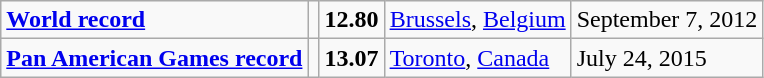<table class="wikitable">
<tr>
<td><strong><a href='#'>World record</a></strong></td>
<td></td>
<td><strong>12.80</strong></td>
<td><a href='#'>Brussels</a>, <a href='#'>Belgium</a></td>
<td>September 7, 2012</td>
</tr>
<tr>
<td><strong><a href='#'>Pan American Games record</a></strong></td>
<td></td>
<td><strong>13.07</strong></td>
<td><a href='#'>Toronto</a>, <a href='#'>Canada</a></td>
<td>July 24, 2015</td>
</tr>
</table>
